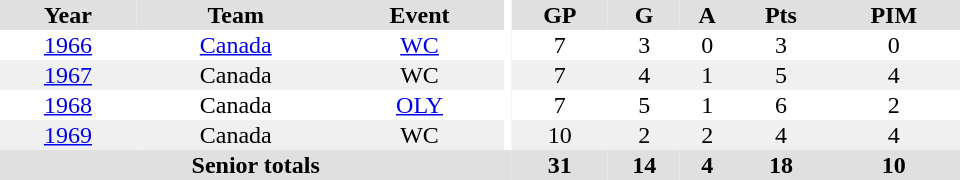<table border="0" cellpadding="1" cellspacing="0" ID="Table3" style="text-align:center; width:40em">
<tr bgcolor="#e0e0e0">
<th>Year</th>
<th>Team</th>
<th>Event</th>
<th rowspan="102" bgcolor="#ffffff"></th>
<th>GP</th>
<th>G</th>
<th>A</th>
<th>Pts</th>
<th>PIM</th>
</tr>
<tr>
<td><a href='#'>1966</a></td>
<td><a href='#'>Canada</a></td>
<td><a href='#'>WC</a></td>
<td>7</td>
<td>3</td>
<td>0</td>
<td>3</td>
<td>0</td>
</tr>
<tr bgcolor="#f0f0f0">
<td><a href='#'>1967</a></td>
<td>Canada</td>
<td>WC</td>
<td>7</td>
<td>4</td>
<td>1</td>
<td>5</td>
<td>4</td>
</tr>
<tr>
<td><a href='#'>1968</a></td>
<td>Canada</td>
<td><a href='#'>OLY</a></td>
<td>7</td>
<td>5</td>
<td>1</td>
<td>6</td>
<td>2</td>
</tr>
<tr bgcolor="#f0f0f0">
<td><a href='#'>1969</a></td>
<td>Canada</td>
<td>WC</td>
<td>10</td>
<td>2</td>
<td>2</td>
<td>4</td>
<td>4</td>
</tr>
<tr bgcolor="#e0e0e0">
<th colspan="4">Senior totals</th>
<th>31</th>
<th>14</th>
<th>4</th>
<th>18</th>
<th>10</th>
</tr>
</table>
